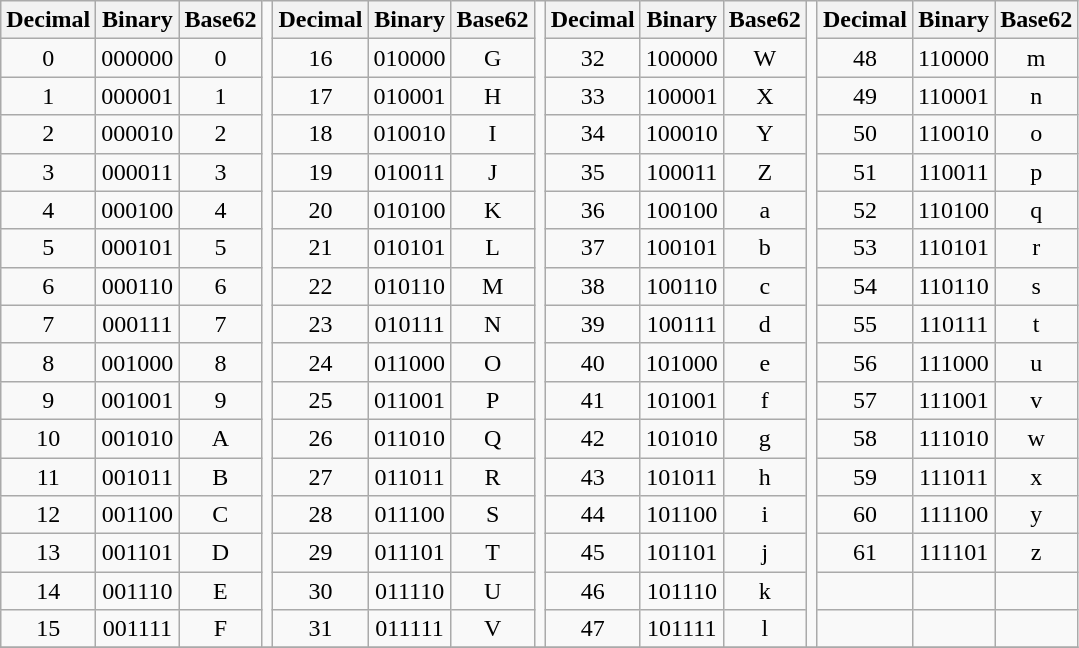<table class="wikitable" style="text-align:center">
<tr>
<th scope="col">Decimal</th>
<th scope="col">Binary</th>
<th scope="col">Base62</th>
<td rowspan="17"></td>
<th scope="col">Decimal</th>
<th scope="col">Binary</th>
<th scope="col">Base62</th>
<td rowspan="17"></td>
<th scope="col">Decimal</th>
<th scope="col">Binary</th>
<th scope="col">Base62</th>
<td rowspan="17"></td>
<th scope="col">Decimal</th>
<th scope="col">Binary</th>
<th scope="col">Base62</th>
</tr>
<tr>
<td>0</td>
<td>000000</td>
<td>0</td>
<td>16</td>
<td>010000</td>
<td>G</td>
<td>32</td>
<td>100000</td>
<td>W</td>
<td>48</td>
<td>110000</td>
<td>m</td>
</tr>
<tr>
<td>1</td>
<td>000001</td>
<td>1</td>
<td>17</td>
<td>010001</td>
<td>H</td>
<td>33</td>
<td>100001</td>
<td>X</td>
<td>49</td>
<td>110001</td>
<td>n</td>
</tr>
<tr>
<td>2</td>
<td>000010</td>
<td>2</td>
<td>18</td>
<td>010010</td>
<td>I</td>
<td>34</td>
<td>100010</td>
<td>Y</td>
<td>50</td>
<td>110010</td>
<td>o</td>
</tr>
<tr>
<td>3</td>
<td>000011</td>
<td>3</td>
<td>19</td>
<td>010011</td>
<td>J</td>
<td>35</td>
<td>100011</td>
<td>Z</td>
<td>51</td>
<td>110011</td>
<td>p</td>
</tr>
<tr>
<td>4</td>
<td>000100</td>
<td>4</td>
<td>20</td>
<td>010100</td>
<td>K</td>
<td>36</td>
<td>100100</td>
<td>a</td>
<td>52</td>
<td>110100</td>
<td>q</td>
</tr>
<tr>
<td>5</td>
<td>000101</td>
<td>5</td>
<td>21</td>
<td>010101</td>
<td>L</td>
<td>37</td>
<td>100101</td>
<td>b</td>
<td>53</td>
<td>110101</td>
<td>r</td>
</tr>
<tr>
<td>6</td>
<td>000110</td>
<td>6</td>
<td>22</td>
<td>010110</td>
<td>M</td>
<td>38</td>
<td>100110</td>
<td>c</td>
<td>54</td>
<td>110110</td>
<td>s</td>
</tr>
<tr>
<td>7</td>
<td>000111</td>
<td>7</td>
<td>23</td>
<td>010111</td>
<td>N</td>
<td>39</td>
<td>100111</td>
<td>d</td>
<td>55</td>
<td>110111</td>
<td>t</td>
</tr>
<tr>
<td>8</td>
<td>001000</td>
<td>8</td>
<td>24</td>
<td>011000</td>
<td>O</td>
<td>40</td>
<td>101000</td>
<td>e</td>
<td>56</td>
<td>111000</td>
<td>u</td>
</tr>
<tr>
<td>9</td>
<td>001001</td>
<td>9</td>
<td>25</td>
<td>011001</td>
<td>P</td>
<td>41</td>
<td>101001</td>
<td>f</td>
<td>57</td>
<td>111001</td>
<td>v</td>
</tr>
<tr>
<td>10</td>
<td>001010</td>
<td>A</td>
<td>26</td>
<td>011010</td>
<td>Q</td>
<td>42</td>
<td>101010</td>
<td>g</td>
<td>58</td>
<td>111010</td>
<td>w</td>
</tr>
<tr>
<td>11</td>
<td>001011</td>
<td>B</td>
<td>27</td>
<td>011011</td>
<td>R</td>
<td>43</td>
<td>101011</td>
<td>h</td>
<td>59</td>
<td>111011</td>
<td>x</td>
</tr>
<tr>
<td>12</td>
<td>001100</td>
<td>C</td>
<td>28</td>
<td>011100</td>
<td>S</td>
<td>44</td>
<td>101100</td>
<td>i</td>
<td>60</td>
<td>111100</td>
<td>y</td>
</tr>
<tr>
<td>13</td>
<td>001101</td>
<td>D</td>
<td>29</td>
<td>011101</td>
<td>T</td>
<td>45</td>
<td>101101</td>
<td>j</td>
<td>61</td>
<td>111101</td>
<td>z</td>
</tr>
<tr>
<td>14</td>
<td>001110</td>
<td>E</td>
<td>30</td>
<td>011110</td>
<td>U</td>
<td>46</td>
<td>101110</td>
<td>k</td>
<td></td>
<td></td>
<td></td>
</tr>
<tr>
<td>15</td>
<td>001111</td>
<td>F</td>
<td>31</td>
<td>011111</td>
<td>V</td>
<td>47</td>
<td>101111</td>
<td>l</td>
<td></td>
<td></td>
<td></td>
</tr>
<tr>
</tr>
</table>
